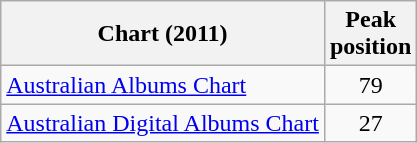<table class="wikitable sortable">
<tr>
<th>Chart (2011)</th>
<th>Peak <br>position</th>
</tr>
<tr>
<td align="left"><a href='#'>Australian Albums Chart</a></td>
<td style="text-align:center;">79</td>
</tr>
<tr>
<td align="left"><a href='#'>Australian Digital Albums Chart</a></td>
<td style="text-align:center;">27</td>
</tr>
</table>
